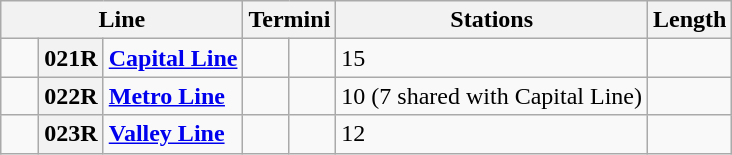<table class=wikitable>
<tr>
<th colspan=3>Line</th>
<th colspan=2>Termini</th>
<th>Stations</th>
<th>Length</th>
</tr>
<tr>
<td width=18 bgcolor=></td>
<th>021R</th>
<td><strong><a href='#'>Capital Line</a></strong></td>
<td></td>
<td></td>
<td>15</td>
<td></td>
</tr>
<tr>
<td width=18 bgcolor=></td>
<th>022R</th>
<td><strong><a href='#'>Metro Line</a></strong></td>
<td></td>
<td></td>
<td>10 (7 shared with Capital Line)</td>
<td></td>
</tr>
<tr>
<td width=18 bgcolor=></td>
<th>023R</th>
<td><strong><a href='#'>Valley Line</a></strong></td>
<td></td>
<td></td>
<td>12</td>
<td></td>
</tr>
</table>
